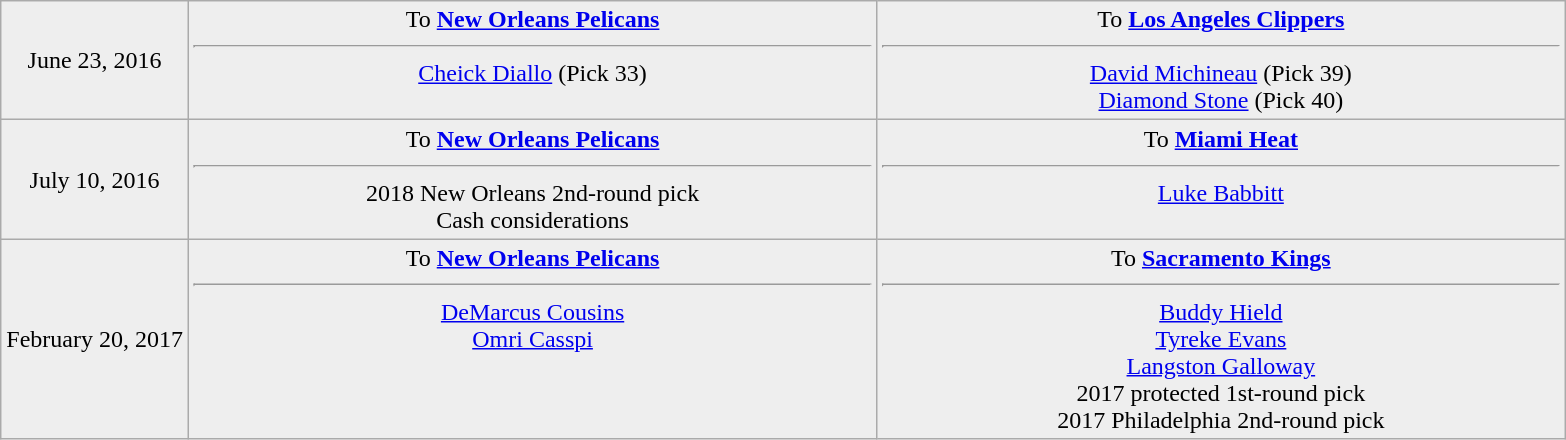<table class="wikitable sortable sortable" style="text-align: center">
<tr style="background:#eee;">
<td style="width:12%">June 23, 2016<br></td>
<td style="width:44%; vertical-align:top;">To <strong><a href='#'>New Orleans Pelicans</a></strong><hr> <a href='#'>Cheick Diallo</a> (Pick 33)</td>
<td style="width:44%; vertical-align:top;">To <strong><a href='#'>Los Angeles Clippers</a></strong><hr> <a href='#'>David Michineau</a> (Pick 39)<br> <a href='#'>Diamond Stone</a> (Pick 40)</td>
</tr>
<tr style="background:#eee;">
<td style="width:12%">July 10, 2016<br></td>
<td style="width:44%; vertical-align:top;">To <strong><a href='#'>New Orleans Pelicans</a></strong><hr>2018 New Orleans 2nd-round pick<br>Cash considerations</td>
<td style="width:44%; vertical-align:top;">To <strong><a href='#'>Miami Heat</a></strong><hr> <a href='#'>Luke Babbitt</a></td>
</tr>
<tr style="background:#eee;">
<td style="width:12%">February 20, 2017<br></td>
<td style="width:44%; vertical-align:top;">To <strong><a href='#'>New Orleans Pelicans</a></strong><hr> <a href='#'>DeMarcus Cousins</a><br> <a href='#'>Omri Casspi</a></td>
<td style="width:44%; vertical-align:top;">To <strong><a href='#'>Sacramento Kings</a></strong><hr> <a href='#'>Buddy Hield</a><br> <a href='#'>Tyreke Evans</a><br> <a href='#'>Langston Galloway</a><br>2017 protected 1st-round pick<br>2017 Philadelphia 2nd-round pick</td>
</tr>
</table>
